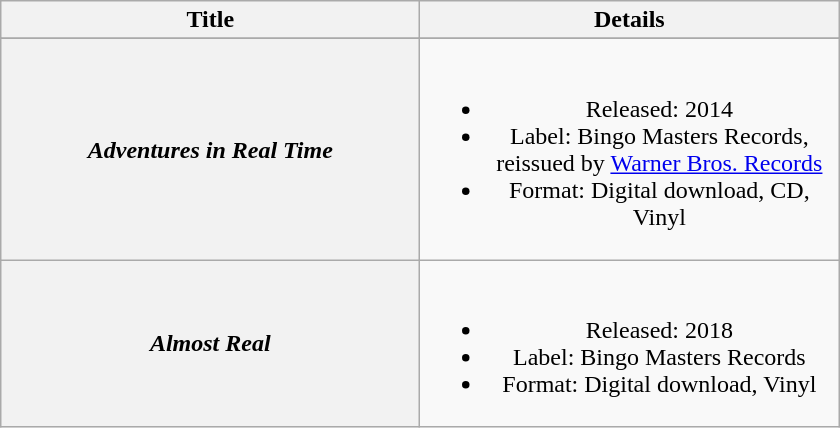<table class="wikitable plainrowheaders" style="text-align:center;">
<tr>
<th scope="col" style="width:17em;">Title</th>
<th scope="col" style="width:17em;">Details</th>
</tr>
<tr>
</tr>
<tr>
<th scope="row"><em>Adventures in Real Time</em></th>
<td><br><ul><li>Released: 2014</li><li>Label: Bingo Masters Records, reissued by <a href='#'>Warner Bros. Records</a></li><li>Format: Digital download, CD, Vinyl</li></ul></td>
</tr>
<tr>
<th scope="row"><em>Almost Real</em></th>
<td><br><ul><li>Released: 2018</li><li>Label: Bingo Masters Records</li><li>Format: Digital download, Vinyl</li></ul></td>
</tr>
</table>
